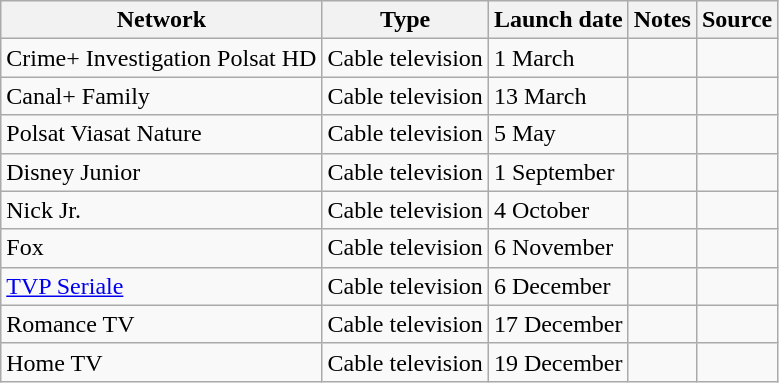<table class="wikitable sortable">
<tr>
<th>Network</th>
<th>Type</th>
<th>Launch date</th>
<th>Notes</th>
<th>Source</th>
</tr>
<tr>
<td>Crime+ Investigation Polsat HD</td>
<td>Cable television</td>
<td>1 March</td>
<td></td>
<td></td>
</tr>
<tr>
<td>Canal+ Family</td>
<td>Cable television</td>
<td>13 March</td>
<td></td>
<td></td>
</tr>
<tr>
<td>Polsat Viasat Nature</td>
<td>Cable television</td>
<td>5 May</td>
<td></td>
<td></td>
</tr>
<tr>
<td>Disney Junior</td>
<td>Cable television</td>
<td>1 September</td>
<td></td>
<td></td>
</tr>
<tr>
<td>Nick Jr.</td>
<td>Cable television</td>
<td>4 October</td>
<td></td>
<td></td>
</tr>
<tr>
<td>Fox</td>
<td>Cable television</td>
<td>6 November</td>
<td></td>
<td></td>
</tr>
<tr>
<td><a href='#'>TVP Seriale</a></td>
<td>Cable television</td>
<td>6 December</td>
<td></td>
<td></td>
</tr>
<tr>
<td>Romance TV</td>
<td>Cable television</td>
<td>17 December</td>
<td></td>
<td></td>
</tr>
<tr>
<td>Home TV</td>
<td>Cable television</td>
<td>19 December</td>
<td></td>
<td></td>
</tr>
</table>
